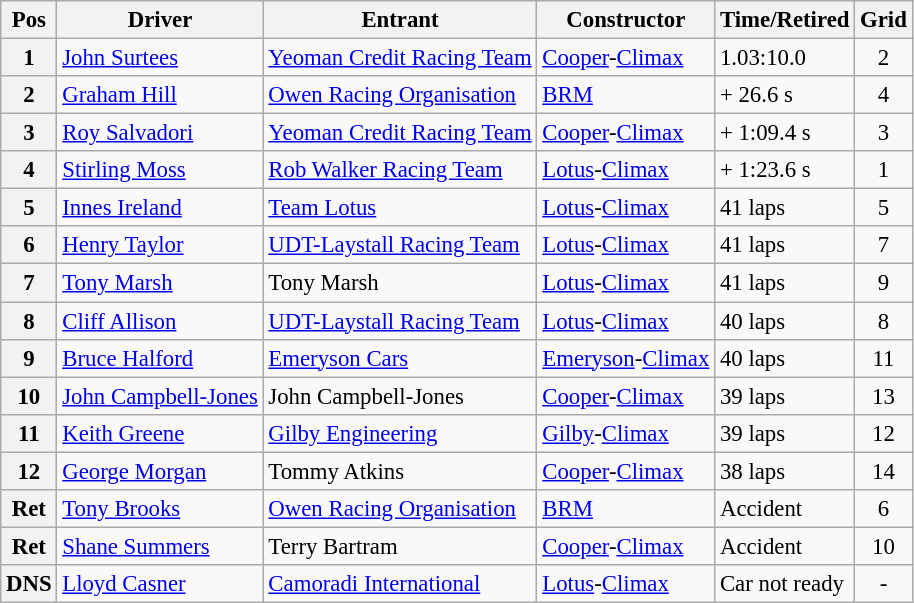<table class="wikitable" style="font-size: 95%;">
<tr>
<th>Pos</th>
<th>Driver</th>
<th>Entrant</th>
<th>Constructor</th>
<th>Time/Retired</th>
<th>Grid</th>
</tr>
<tr>
<th>1</th>
<td> <a href='#'>John Surtees</a></td>
<td><a href='#'>Yeoman Credit Racing Team</a></td>
<td><a href='#'>Cooper</a>-<a href='#'>Climax</a></td>
<td>1.03:10.0</td>
<td style="text-align:center">2</td>
</tr>
<tr>
<th>2</th>
<td> <a href='#'>Graham Hill</a></td>
<td><a href='#'>Owen Racing Organisation</a></td>
<td><a href='#'>BRM</a></td>
<td>+ 26.6 s</td>
<td style="text-align:center">4</td>
</tr>
<tr>
<th>3</th>
<td> <a href='#'>Roy Salvadori</a></td>
<td><a href='#'>Yeoman Credit Racing Team</a></td>
<td><a href='#'>Cooper</a>-<a href='#'>Climax</a></td>
<td>+ 1:09.4 s</td>
<td style="text-align:center">3</td>
</tr>
<tr>
<th>4</th>
<td> <a href='#'>Stirling Moss</a></td>
<td><a href='#'>Rob Walker Racing Team</a></td>
<td><a href='#'>Lotus</a>-<a href='#'>Climax</a></td>
<td>+ 1:23.6 s</td>
<td style="text-align:center">1</td>
</tr>
<tr>
<th>5</th>
<td> <a href='#'>Innes Ireland</a></td>
<td><a href='#'>Team Lotus</a></td>
<td><a href='#'>Lotus</a>-<a href='#'>Climax</a></td>
<td>41 laps</td>
<td style="text-align:center">5</td>
</tr>
<tr>
<th>6</th>
<td> <a href='#'>Henry Taylor</a></td>
<td><a href='#'>UDT-Laystall Racing Team</a></td>
<td><a href='#'>Lotus</a>-<a href='#'>Climax</a></td>
<td>41 laps</td>
<td style="text-align:center">7</td>
</tr>
<tr>
<th>7</th>
<td> <a href='#'>Tony Marsh</a></td>
<td>Tony Marsh</td>
<td><a href='#'>Lotus</a>-<a href='#'>Climax</a></td>
<td>41 laps</td>
<td style="text-align:center">9</td>
</tr>
<tr>
<th>8</th>
<td> <a href='#'>Cliff Allison</a></td>
<td><a href='#'>UDT-Laystall Racing Team</a></td>
<td><a href='#'>Lotus</a>-<a href='#'>Climax</a></td>
<td>40 laps</td>
<td style="text-align:center">8</td>
</tr>
<tr>
<th>9</th>
<td> <a href='#'>Bruce Halford</a></td>
<td><a href='#'>Emeryson Cars</a></td>
<td><a href='#'>Emeryson</a>-<a href='#'>Climax</a></td>
<td>40 laps</td>
<td style="text-align:center">11</td>
</tr>
<tr>
<th>10</th>
<td> <a href='#'>John Campbell-Jones</a></td>
<td>John Campbell-Jones</td>
<td><a href='#'>Cooper</a>-<a href='#'>Climax</a></td>
<td>39 laps</td>
<td style="text-align:center">13</td>
</tr>
<tr>
<th>11</th>
<td> <a href='#'>Keith Greene</a></td>
<td><a href='#'>Gilby Engineering</a></td>
<td><a href='#'>Gilby</a>-<a href='#'>Climax</a></td>
<td>39 laps</td>
<td style="text-align:center">12</td>
</tr>
<tr>
<th>12</th>
<td> <a href='#'>George Morgan</a></td>
<td>Tommy Atkins</td>
<td><a href='#'>Cooper</a>-<a href='#'>Climax</a></td>
<td>38 laps</td>
<td style="text-align:center">14</td>
</tr>
<tr>
<th>Ret</th>
<td> <a href='#'>Tony Brooks</a></td>
<td><a href='#'>Owen Racing Organisation</a></td>
<td><a href='#'>BRM</a></td>
<td>Accident</td>
<td style="text-align:center">6</td>
</tr>
<tr>
<th>Ret</th>
<td> <a href='#'>Shane Summers</a></td>
<td>Terry Bartram</td>
<td><a href='#'>Cooper</a>-<a href='#'>Climax</a></td>
<td>Accident</td>
<td style="text-align:center">10</td>
</tr>
<tr>
<th>DNS</th>
<td> <a href='#'>Lloyd Casner</a></td>
<td><a href='#'>Camoradi International</a></td>
<td><a href='#'>Lotus</a>-<a href='#'>Climax</a></td>
<td>Car not ready</td>
<td style="text-align:center">-</td>
</tr>
</table>
